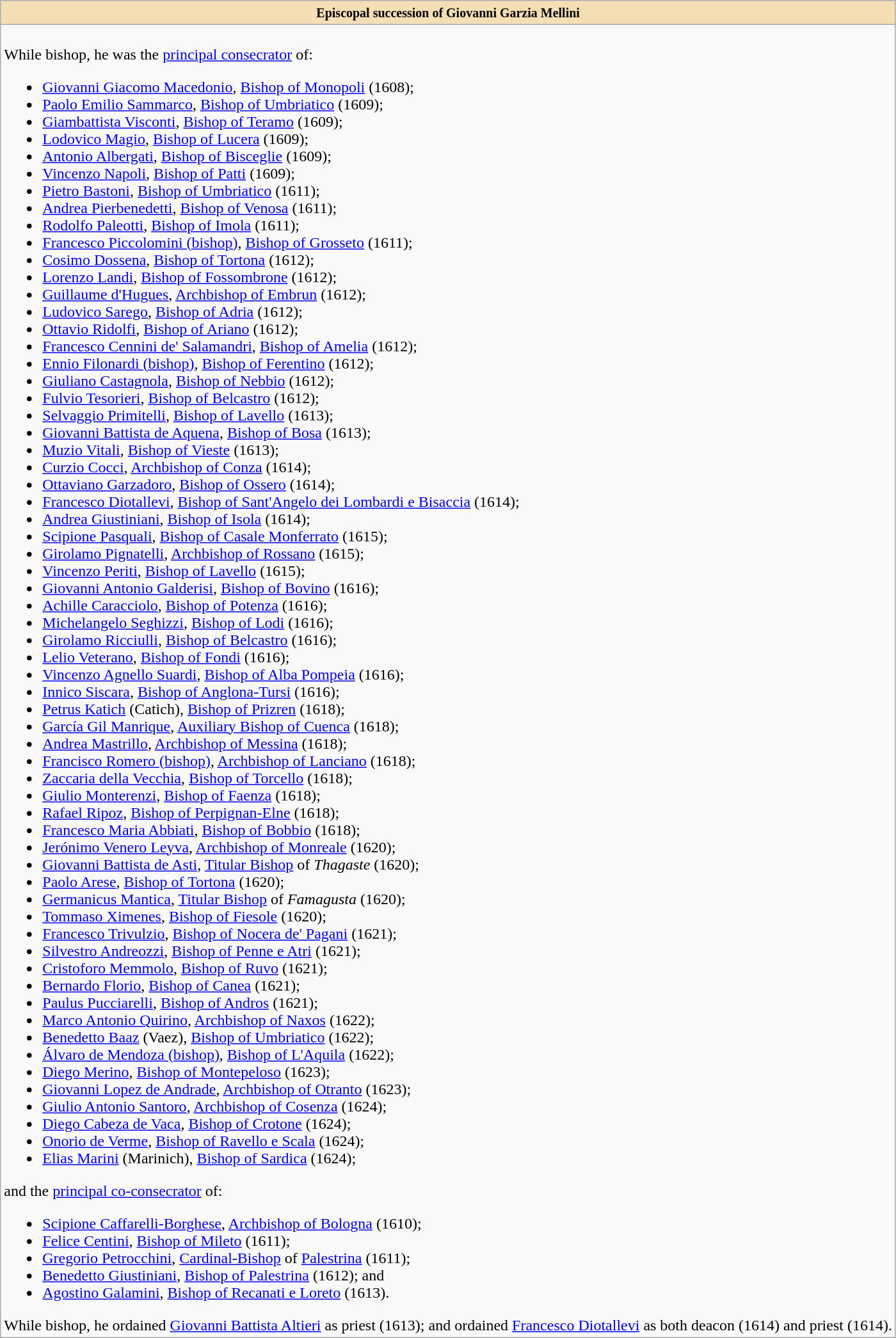<table role="presentation" class="wikitable mw-collapsible mw-collapsed"|>
<tr>
<th style="background:#F5DEB3"><small>Episcopal succession of Giovanni Garzia Mellini</small></th>
</tr>
<tr>
<td><br>While bishop, he was the <a href='#'>principal consecrator</a> of:<ul><li><a href='#'>Giovanni Giacomo Macedonio</a>, <a href='#'>Bishop of Monopoli</a> (1608);</li><li><a href='#'>Paolo Emilio Sammarco</a>, <a href='#'>Bishop of Umbriatico</a> (1609);</li><li><a href='#'>Giambattista Visconti</a>, <a href='#'>Bishop of Teramo</a> (1609);</li><li><a href='#'>Lodovico Magio</a>, <a href='#'>Bishop of Lucera</a> (1609);</li><li><a href='#'>Antonio Albergati</a>, <a href='#'>Bishop of Bisceglie</a> (1609);</li><li><a href='#'>Vincenzo Napoli</a>, <a href='#'>Bishop of Patti</a> (1609);</li><li><a href='#'>Pietro Bastoni</a>, <a href='#'>Bishop of Umbriatico</a> (1611);</li><li><a href='#'>Andrea Pierbenedetti</a>, <a href='#'>Bishop of Venosa</a> (1611);</li><li><a href='#'>Rodolfo Paleotti</a>, <a href='#'>Bishop of Imola</a> (1611);</li><li><a href='#'>Francesco Piccolomini (bishop)</a>, <a href='#'>Bishop of Grosseto</a> (1611);</li><li><a href='#'>Cosimo Dossena</a>, <a href='#'>Bishop of Tortona</a> (1612);</li><li><a href='#'>Lorenzo Landi</a>, <a href='#'>Bishop of Fossombrone</a> (1612);</li><li><a href='#'>Guillaume d'Hugues</a>, <a href='#'>Archbishop of Embrun</a> (1612);</li><li><a href='#'>Ludovico Sarego</a>, <a href='#'>Bishop of Adria</a> (1612);</li><li><a href='#'>Ottavio Ridolfi</a>, <a href='#'>Bishop of Ariano</a> (1612);</li><li><a href='#'>Francesco Cennini de' Salamandri</a>, <a href='#'>Bishop of Amelia</a> (1612);</li><li><a href='#'>Ennio Filonardi (bishop)</a>, <a href='#'>Bishop of Ferentino</a> (1612);</li><li><a href='#'>Giuliano Castagnola</a>, <a href='#'>Bishop of Nebbio</a> (1612);</li><li><a href='#'>Fulvio Tesorieri</a>, <a href='#'>Bishop of Belcastro</a> (1612);</li><li><a href='#'>Selvaggio Primitelli</a>, <a href='#'>Bishop of Lavello</a> (1613);</li><li><a href='#'>Giovanni Battista de Aquena</a>, <a href='#'>Bishop of Bosa</a> (1613);</li><li><a href='#'>Muzio Vitali</a>, <a href='#'>Bishop of Vieste</a> (1613);</li><li><a href='#'>Curzio Cocci</a>, <a href='#'>Archbishop of Conza</a> (1614);</li><li><a href='#'>Ottaviano Garzadoro</a>, <a href='#'>Bishop of Ossero</a> (1614);</li><li><a href='#'>Francesco Diotallevi</a>, <a href='#'>Bishop of Sant'Angelo dei Lombardi e Bisaccia</a> (1614);</li><li><a href='#'>Andrea Giustiniani</a>, <a href='#'>Bishop of Isola</a> (1614);</li><li><a href='#'>Scipione Pasquali</a>, <a href='#'>Bishop of Casale Monferrato</a> (1615);</li><li><a href='#'>Girolamo Pignatelli</a>, <a href='#'>Archbishop of Rossano</a> (1615);</li><li><a href='#'>Vincenzo Periti</a>, <a href='#'>Bishop of Lavello</a> (1615);</li><li><a href='#'>Giovanni Antonio Galderisi</a>, <a href='#'>Bishop of Bovino</a> (1616);</li><li><a href='#'>Achille Caracciolo</a>, <a href='#'>Bishop of Potenza</a> (1616);</li><li><a href='#'>Michelangelo Seghizzi</a>, <a href='#'>Bishop of Lodi</a> (1616);</li><li><a href='#'>Girolamo Ricciulli</a>, <a href='#'>Bishop of Belcastro</a> (1616);</li><li><a href='#'>Lelio Veterano</a>, <a href='#'>Bishop of Fondi</a> (1616);</li><li><a href='#'>Vincenzo Agnello Suardi</a>, <a href='#'>Bishop of Alba Pompeia</a> (1616);</li><li><a href='#'>Innico Siscara</a>, <a href='#'>Bishop of Anglona-Tursi</a> (1616);</li><li><a href='#'>Petrus Katich</a> (Catich), <a href='#'>Bishop of Prizren</a> (1618);</li><li><a href='#'>García Gil Manrique</a>, <a href='#'>Auxiliary Bishop of Cuenca</a> (1618);</li><li><a href='#'>Andrea Mastrillo</a>, <a href='#'>Archbishop of Messina</a> (1618);</li><li><a href='#'>Francisco Romero (bishop)</a>, <a href='#'>Archbishop of Lanciano</a> (1618);</li><li><a href='#'>Zaccaria della Vecchia</a>, <a href='#'>Bishop of Torcello</a> (1618);</li><li><a href='#'>Giulio Monterenzi</a>, <a href='#'>Bishop of Faenza</a> (1618);</li><li><a href='#'>Rafael Ripoz</a>, <a href='#'>Bishop of Perpignan-Elne</a> (1618);</li><li><a href='#'>Francesco Maria Abbiati</a>, <a href='#'>Bishop of Bobbio</a> (1618);</li><li><a href='#'>Jerónimo Venero Leyva</a>, <a href='#'>Archbishop of Monreale</a> (1620);</li><li><a href='#'>Giovanni Battista de Asti</a>, <a href='#'>Titular Bishop</a> of <em>Thagaste</em> (1620);</li><li><a href='#'>Paolo Arese</a>, <a href='#'>Bishop of Tortona</a> (1620);</li><li><a href='#'>Germanicus Mantica</a>, <a href='#'>Titular Bishop</a> of <em>Famagusta</em> (1620);</li><li><a href='#'>Tommaso Ximenes</a>, <a href='#'>Bishop of Fiesole</a> (1620);</li><li><a href='#'>Francesco Trivulzio</a>, <a href='#'>Bishop of Nocera de' Pagani</a> (1621);</li><li><a href='#'>Silvestro Andreozzi</a>, <a href='#'>Bishop of Penne e Atri</a> (1621);</li><li><a href='#'>Cristoforo Memmolo</a>, <a href='#'>Bishop of Ruvo</a> (1621);</li><li><a href='#'>Bernardo Florio</a>, <a href='#'>Bishop of Canea</a> (1621);</li><li><a href='#'>Paulus Pucciarelli</a>, <a href='#'>Bishop of Andros</a> (1621);</li><li><a href='#'>Marco Antonio Quirino</a>, <a href='#'>Archbishop of Naxos</a> (1622);</li><li><a href='#'>Benedetto Baaz</a> (Vaez), <a href='#'>Bishop of Umbriatico</a> (1622);</li><li><a href='#'>Álvaro de Mendoza (bishop)</a>, <a href='#'>Bishop of L'Aquila</a> (1622);</li><li><a href='#'>Diego Merino</a>, <a href='#'>Bishop of Montepeloso</a> (1623);</li><li><a href='#'>Giovanni Lopez de Andrade</a>, <a href='#'>Archbishop of Otranto</a> (1623);</li><li><a href='#'>Giulio Antonio Santoro</a>, <a href='#'>Archbishop of Cosenza</a> (1624);</li><li><a href='#'>Diego Cabeza de Vaca</a>, <a href='#'>Bishop of Crotone</a> (1624);</li><li><a href='#'>Onorio de Verme</a>, <a href='#'>Bishop of Ravello e Scala</a> (1624);</li><li><a href='#'>Elias Marini</a> (Marinich), <a href='#'>Bishop of Sardica</a> (1624);</li></ul>and the <a href='#'>principal co-consecrator</a> of:<ul><li><a href='#'>Scipione Caffarelli-Borghese</a>, <a href='#'>Archbishop of Bologna</a> (1610);</li><li><a href='#'>Felice Centini</a>, <a href='#'>Bishop of Mileto</a> (1611);</li><li><a href='#'>Gregorio Petrocchini</a>, <a href='#'>Cardinal-Bishop</a> of <a href='#'>Palestrina</a> (1611);</li><li><a href='#'>Benedetto Giustiniani</a>, <a href='#'>Bishop of Palestrina</a> (1612); and</li><li><a href='#'>Agostino Galamini</a>, <a href='#'>Bishop of Recanati e Loreto</a> (1613).</li></ul>While bishop, he ordained <a href='#'>Giovanni Battista Altieri</a> as priest (1613); and ordained <a href='#'>Francesco Diotallevi</a> as both deacon (1614) and priest (1614).</td>
</tr>
</table>
